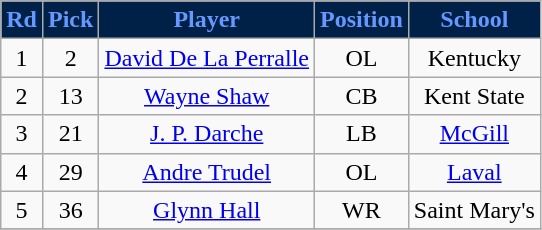<table class="wikitable sortable">
<tr align="center"  style="background:#002147;color:#6699FF;">
<td><strong>Rd</strong></td>
<td><strong>Pick</strong></td>
<td><strong>Player</strong></td>
<td><strong>Position</strong></td>
<td><strong>School</strong></td>
</tr>
<tr align="center">
<td align=center>1</td>
<td>2</td>
<td><a href='#'>David De La Perralle</a></td>
<td>OL</td>
<td>Kentucky</td>
</tr>
<tr align="center">
<td align=center>2</td>
<td>13</td>
<td><a href='#'>Wayne Shaw</a></td>
<td>CB</td>
<td>Kent State</td>
</tr>
<tr align="center">
<td align=center>3</td>
<td>21</td>
<td><a href='#'>J. P. Darche</a></td>
<td>LB</td>
<td><a href='#'>McGill</a></td>
</tr>
<tr align="center">
<td align=center>4</td>
<td>29</td>
<td><a href='#'>Andre Trudel</a></td>
<td>OL</td>
<td><a href='#'>Laval</a></td>
</tr>
<tr align="center">
<td align=center>5</td>
<td>36</td>
<td><a href='#'>Glynn Hall</a></td>
<td>WR</td>
<td>Saint Mary's</td>
</tr>
<tr>
</tr>
</table>
